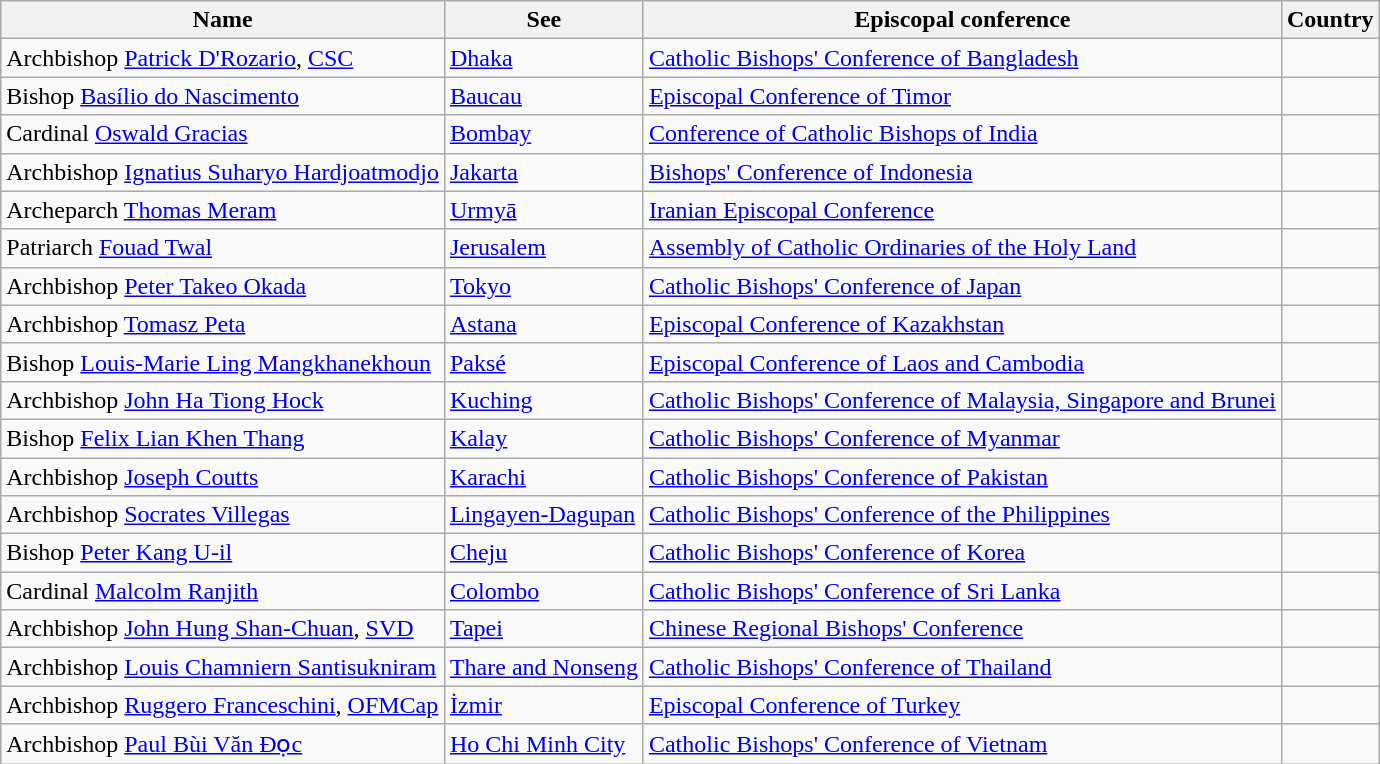<table class="wikitable">
<tr>
<th>Name</th>
<th>See</th>
<th>Episcopal conference</th>
<th>Country</th>
</tr>
<tr>
<td>Archbishop <a href='#'>Patrick D'Rozario</a>, <a href='#'>CSC</a></td>
<td><a href='#'>Dhaka</a></td>
<td><a href='#'>Catholic Bishops' Conference of Bangladesh</a></td>
<td></td>
</tr>
<tr>
<td>Bishop <a href='#'>Basílio do Nascimento</a></td>
<td><a href='#'>Baucau</a></td>
<td><a href='#'>Episcopal Conference of Timor</a></td>
<td></td>
</tr>
<tr>
<td>Cardinal <a href='#'>Oswald Gracias</a></td>
<td><a href='#'>Bombay</a></td>
<td><a href='#'>Conference of Catholic Bishops of India</a></td>
<td></td>
</tr>
<tr>
<td>Archbishop <a href='#'>Ignatius Suharyo Hardjoatmodjo</a></td>
<td><a href='#'>Jakarta</a></td>
<td><a href='#'>Bishops' Conference of Indonesia</a></td>
<td></td>
</tr>
<tr>
<td>Archeparch <a href='#'>Thomas Meram</a></td>
<td><a href='#'>Urmyā</a></td>
<td><a href='#'>Iranian Episcopal Conference</a></td>
<td></td>
</tr>
<tr>
<td>Patriarch <a href='#'>Fouad Twal</a></td>
<td><a href='#'>Jerusalem</a></td>
<td><a href='#'>Assembly of Catholic Ordinaries of the Holy Land</a></td>
<td></td>
</tr>
<tr>
<td>Archbishop <a href='#'>Peter Takeo Okada</a></td>
<td><a href='#'>Tokyo</a></td>
<td><a href='#'>Catholic Bishops' Conference of Japan</a></td>
<td></td>
</tr>
<tr>
<td>Archbishop <a href='#'>Tomasz Peta</a></td>
<td><a href='#'>Astana</a></td>
<td><a href='#'>Episcopal Conference of Kazakhstan</a></td>
<td></td>
</tr>
<tr>
<td>Bishop <a href='#'>Louis-Marie Ling Mangkhanekhoun</a></td>
<td><a href='#'>Paksé</a></td>
<td><a href='#'>Episcopal Conference of Laos and Cambodia</a></td>
<td></td>
</tr>
<tr>
<td>Archbishop <a href='#'>John Ha Tiong Hock</a></td>
<td><a href='#'>Kuching</a></td>
<td><a href='#'>Catholic Bishops' Conference of Malaysia, Singapore and Brunei</a></td>
<td></td>
</tr>
<tr>
<td>Bishop <a href='#'>Felix Lian Khen Thang</a></td>
<td><a href='#'>Kalay</a></td>
<td><a href='#'>Catholic Bishops' Conference of Myanmar</a></td>
<td></td>
</tr>
<tr>
<td>Archbishop <a href='#'>Joseph Coutts</a></td>
<td><a href='#'>Karachi</a></td>
<td><a href='#'>Catholic Bishops' Conference of Pakistan</a></td>
<td></td>
</tr>
<tr>
<td>Archbishop <a href='#'>Socrates Villegas</a></td>
<td><a href='#'>Lingayen-Dagupan</a></td>
<td><a href='#'>Catholic Bishops' Conference of the Philippines</a></td>
<td></td>
</tr>
<tr>
<td>Bishop <a href='#'>Peter Kang U-il</a></td>
<td><a href='#'>Cheju</a></td>
<td><a href='#'>Catholic Bishops' Conference of Korea</a></td>
<td></td>
</tr>
<tr>
<td>Cardinal <a href='#'>Malcolm Ranjith</a></td>
<td><a href='#'>Colombo</a></td>
<td><a href='#'>Catholic Bishops' Conference of Sri Lanka</a></td>
<td></td>
</tr>
<tr>
<td>Archbishop <a href='#'>John Hung Shan-Chuan</a>, <a href='#'>SVD</a></td>
<td><a href='#'>Tapei</a></td>
<td><a href='#'>Chinese Regional Bishops' Conference</a></td>
<td></td>
</tr>
<tr>
<td>Archbishop <a href='#'>Louis Chamniern Santisukniram</a></td>
<td><a href='#'>Thare and Nonseng</a></td>
<td><a href='#'>Catholic Bishops' Conference of Thailand</a></td>
<td></td>
</tr>
<tr>
<td>Archbishop <a href='#'>Ruggero Franceschini</a>, <a href='#'>OFMCap</a></td>
<td><a href='#'>İzmir</a></td>
<td><a href='#'>Episcopal Conference of Turkey</a></td>
<td></td>
</tr>
<tr>
<td>Archbishop <a href='#'>Paul Bùi Văn Đọc</a></td>
<td><a href='#'>Ho Chi Minh City</a></td>
<td><a href='#'>Catholic Bishops' Conference of Vietnam</a></td>
<td></td>
</tr>
</table>
